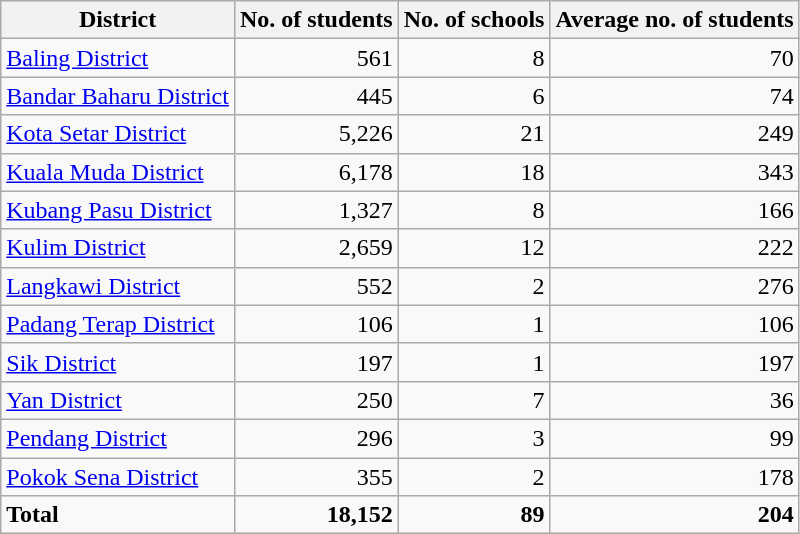<table class="wikitable sortable">
<tr>
<th>District</th>
<th>No. of students</th>
<th>No. of schools</th>
<th>Average no. of students</th>
</tr>
<tr>
<td><a href='#'>Baling District</a></td>
<td style="text-align:right;">561</td>
<td style="text-align:right;">8</td>
<td style="text-align:right;">70</td>
</tr>
<tr>
<td><a href='#'>Bandar Baharu District</a></td>
<td style="text-align:right;">445</td>
<td style="text-align:right;">6</td>
<td style="text-align:right;">74</td>
</tr>
<tr>
<td><a href='#'>Kota Setar District</a></td>
<td style="text-align:right;">5,226</td>
<td style="text-align:right;">21</td>
<td style="text-align:right;">249</td>
</tr>
<tr>
<td><a href='#'>Kuala Muda District</a></td>
<td style="text-align:right;">6,178</td>
<td style="text-align:right;">18</td>
<td style="text-align:right;">343</td>
</tr>
<tr>
<td><a href='#'>Kubang Pasu District</a></td>
<td style="text-align:right;">1,327</td>
<td style="text-align:right;">8</td>
<td style="text-align:right;">166</td>
</tr>
<tr>
<td><a href='#'>Kulim District</a></td>
<td style="text-align:right;">2,659</td>
<td style="text-align:right;">12</td>
<td style="text-align:right;">222</td>
</tr>
<tr>
<td><a href='#'>Langkawi District</a></td>
<td style="text-align:right;">552</td>
<td style="text-align:right;">2</td>
<td style="text-align:right;">276</td>
</tr>
<tr>
<td><a href='#'>Padang Terap District</a></td>
<td style="text-align:right;">106</td>
<td style="text-align:right;">1</td>
<td style="text-align:right;">106</td>
</tr>
<tr>
<td><a href='#'>Sik District</a></td>
<td style="text-align:right;">197</td>
<td style="text-align:right;">1</td>
<td style="text-align:right;">197</td>
</tr>
<tr>
<td><a href='#'>Yan District</a></td>
<td style="text-align:right;">250</td>
<td style="text-align:right;">7</td>
<td style="text-align:right;">36</td>
</tr>
<tr>
<td><a href='#'>Pendang District</a></td>
<td style="text-align:right;">296</td>
<td style="text-align:right;">3</td>
<td style="text-align:right;">99</td>
</tr>
<tr>
<td><a href='#'>Pokok Sena District</a></td>
<td style="text-align:right;">355</td>
<td style="text-align:right;">2</td>
<td style="text-align:right;">178</td>
</tr>
<tr>
<td><strong>Total</strong></td>
<td style="text-align:right;"><strong>18,152</strong></td>
<td style="text-align:right;"><strong>89</strong></td>
<td style="text-align:right;"><strong>204</strong></td>
</tr>
</table>
